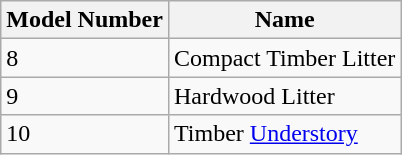<table class="wikitable">
<tr>
<th>Model Number</th>
<th>Name</th>
</tr>
<tr>
<td>8</td>
<td>Compact Timber Litter</td>
</tr>
<tr>
<td>9</td>
<td>Hardwood Litter</td>
</tr>
<tr>
<td>10</td>
<td>Timber <a href='#'>Understory</a></td>
</tr>
</table>
